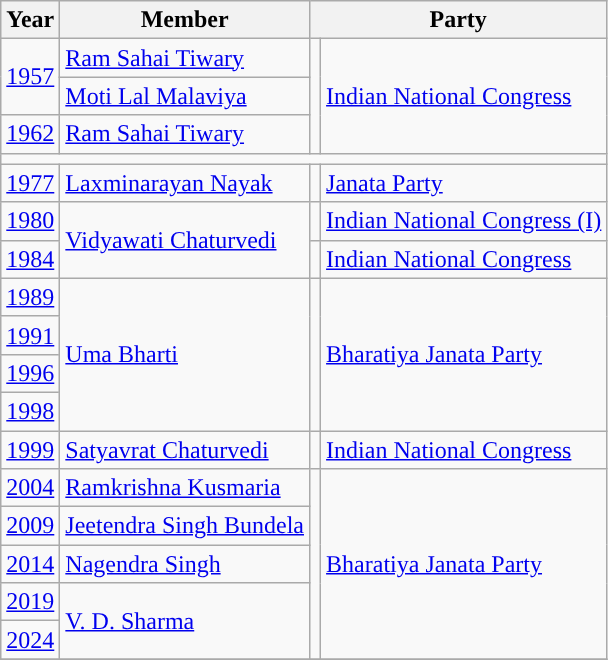<table class="wikitable">
<tr>
<th>Year</th>
<th>Member</th>
<th colspan="2">Party</th>
</tr>
<tr>
<td rowspan=2><a href='#'>1957</a></td>
<td><a href='#'>Ram Sahai Tiwary</a></td>
<td rowspan="3" style="background-color: "></td>
<td rowspan="3"><a href='#'>Indian National Congress</a></td>
</tr>
<tr>
<td><a href='#'>Moti Lal Malaviya</a></td>
</tr>
<tr>
<td><a href='#'>1962</a></td>
<td><a href='#'>Ram Sahai Tiwary</a></td>
</tr>
<tr>
<td colspan="4"></td>
</tr>
<tr>
<td><a href='#'>1977</a></td>
<td><a href='#'>Laxminarayan Nayak</a></td>
<td style="background-color: "></td>
<td><a href='#'>Janata Party</a></td>
</tr>
<tr>
<td><a href='#'>1980</a></td>
<td rowspan="2"><a href='#'>Vidyawati Chaturvedi</a></td>
<td style="background-color: "></td>
<td><a href='#'>Indian National Congress (I)</a></td>
</tr>
<tr>
<td><a href='#'>1984</a></td>
<td style="background-color: "></td>
<td><a href='#'>Indian National Congress</a></td>
</tr>
<tr>
<td><a href='#'>1989</a></td>
<td rowspan="4"><a href='#'>Uma Bharti</a></td>
<td rowspan="4" style="background-color: "></td>
<td rowspan="4"><a href='#'>Bharatiya Janata Party</a></td>
</tr>
<tr>
<td><a href='#'>1991</a></td>
</tr>
<tr>
<td><a href='#'>1996</a></td>
</tr>
<tr>
<td><a href='#'>1998</a></td>
</tr>
<tr>
<td><a href='#'>1999</a></td>
<td><a href='#'>Satyavrat Chaturvedi</a></td>
<td style="background-color: "></td>
<td><a href='#'>Indian National Congress</a></td>
</tr>
<tr>
<td><a href='#'>2004</a></td>
<td><a href='#'>Ramkrishna Kusmaria</a></td>
<td rowspan="5" style="background-color: "></td>
<td rowspan="5"><a href='#'>Bharatiya Janata Party</a></td>
</tr>
<tr>
<td><a href='#'>2009</a></td>
<td><a href='#'>Jeetendra Singh Bundela</a></td>
</tr>
<tr>
<td><a href='#'>2014</a></td>
<td><a href='#'>Nagendra Singh</a></td>
</tr>
<tr>
<td><a href='#'>2019</a></td>
<td rowspan=2><a href='#'>V. D. Sharma</a></td>
</tr>
<tr>
<td><a href='#'>2024</a></td>
</tr>
<tr>
</tr>
</table>
